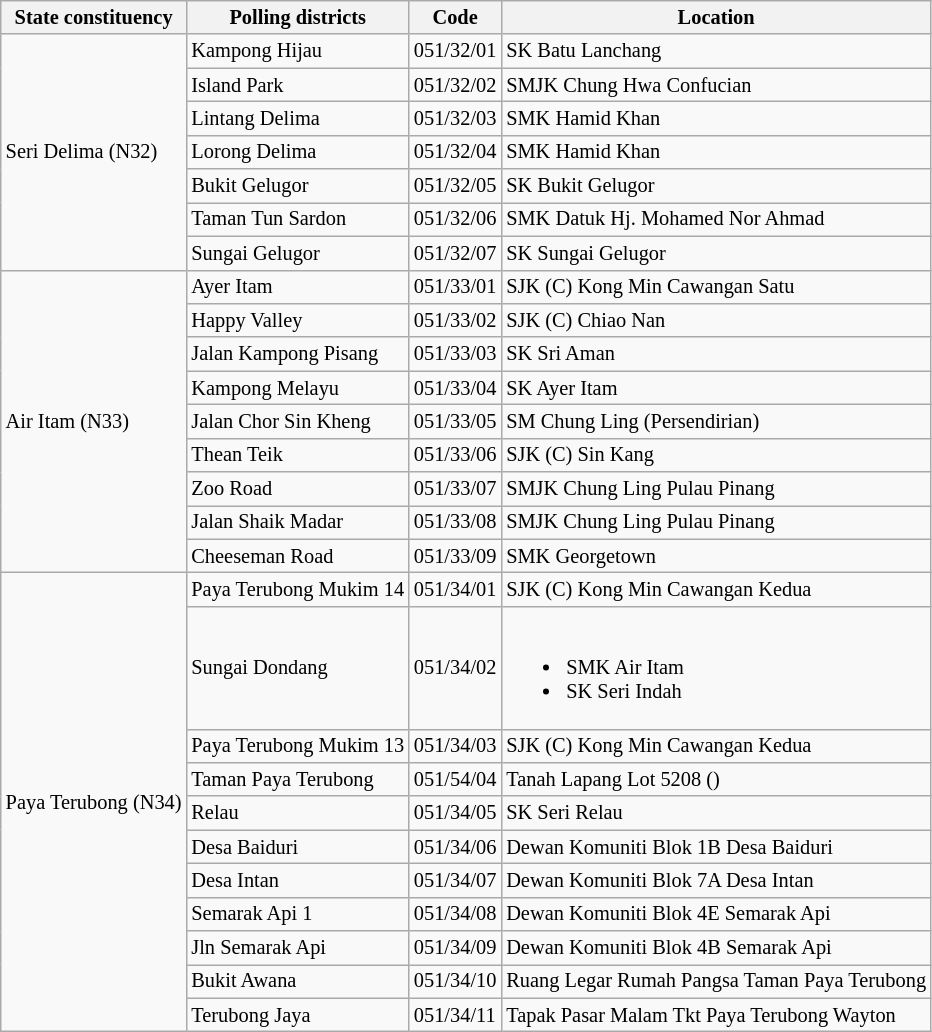<table class="wikitable sortable mw-collapsible" style="white-space:nowrap;font-size:85%">
<tr>
<th>State constituency</th>
<th>Polling districts</th>
<th>Code</th>
<th>Location</th>
</tr>
<tr>
<td rowspan="7">Seri Delima (N32)</td>
<td>Kampong Hijau</td>
<td>051/32/01</td>
<td>SK Batu Lanchang</td>
</tr>
<tr>
<td>Island Park</td>
<td>051/32/02</td>
<td>SMJK Chung Hwa Confucian</td>
</tr>
<tr>
<td>Lintang Delima</td>
<td>051/32/03</td>
<td>SMK Hamid Khan</td>
</tr>
<tr>
<td>Lorong Delima</td>
<td>051/32/04</td>
<td>SMK Hamid Khan</td>
</tr>
<tr>
<td>Bukit Gelugor</td>
<td>051/32/05</td>
<td>SK Bukit Gelugor</td>
</tr>
<tr>
<td>Taman Tun Sardon</td>
<td>051/32/06</td>
<td>SMK Datuk Hj. Mohamed Nor Ahmad</td>
</tr>
<tr>
<td>Sungai Gelugor</td>
<td>051/32/07</td>
<td>SK Sungai Gelugor</td>
</tr>
<tr>
<td rowspan="9">Air Itam (N33)</td>
<td>Ayer Itam</td>
<td>051/33/01</td>
<td>SJK (C) Kong Min Cawangan Satu</td>
</tr>
<tr>
<td>Happy Valley</td>
<td>051/33/02</td>
<td>SJK (C) Chiao Nan</td>
</tr>
<tr>
<td>Jalan Kampong Pisang</td>
<td>051/33/03</td>
<td>SK Sri Aman</td>
</tr>
<tr>
<td>Kampong Melayu</td>
<td>051/33/04</td>
<td>SK Ayer Itam</td>
</tr>
<tr>
<td>Jalan Chor Sin Kheng</td>
<td>051/33/05</td>
<td>SM Chung Ling (Persendirian)</td>
</tr>
<tr>
<td>Thean Teik</td>
<td>051/33/06</td>
<td>SJK (C) Sin Kang</td>
</tr>
<tr>
<td>Zoo Road</td>
<td>051/33/07</td>
<td>SMJK Chung Ling Pulau Pinang</td>
</tr>
<tr>
<td>Jalan Shaik Madar</td>
<td>051/33/08</td>
<td>SMJK Chung Ling Pulau Pinang</td>
</tr>
<tr>
<td>Cheeseman Road</td>
<td>051/33/09</td>
<td>SMK Georgetown</td>
</tr>
<tr>
<td rowspan="11">Paya Terubong (N34)</td>
<td>Paya Terubong Mukim 14</td>
<td>051/34/01</td>
<td>SJK (C) Kong Min Cawangan Kedua</td>
</tr>
<tr>
<td>Sungai Dondang</td>
<td>051/34/02</td>
<td><br><ul><li>SMK Air Itam</li><li>SK Seri Indah</li></ul></td>
</tr>
<tr>
<td>Paya Terubong Mukim 13</td>
<td>051/34/03</td>
<td>SJK (C) Kong Min Cawangan Kedua</td>
</tr>
<tr>
<td>Taman Paya Terubong</td>
<td>051/54/04</td>
<td>Tanah Lapang Lot 5208 ()</td>
</tr>
<tr>
<td>Relau</td>
<td>051/34/05</td>
<td>SK Seri Relau</td>
</tr>
<tr>
<td>Desa Baiduri</td>
<td>051/34/06</td>
<td>Dewan Komuniti Blok 1B Desa Baiduri</td>
</tr>
<tr>
<td>Desa Intan</td>
<td>051/34/07</td>
<td>Dewan Komuniti Blok 7A Desa Intan</td>
</tr>
<tr>
<td>Semarak Api 1</td>
<td>051/34/08</td>
<td>Dewan Komuniti Blok 4E Semarak Api</td>
</tr>
<tr>
<td>Jln Semarak Api</td>
<td>051/34/09</td>
<td>Dewan Komuniti Blok 4B Semarak Api</td>
</tr>
<tr>
<td>Bukit Awana</td>
<td>051/34/10</td>
<td>Ruang Legar Rumah Pangsa Taman Paya Terubong</td>
</tr>
<tr>
<td>Terubong Jaya</td>
<td>051/34/11</td>
<td>Tapak Pasar Malam Tkt Paya Terubong Wayton</td>
</tr>
</table>
